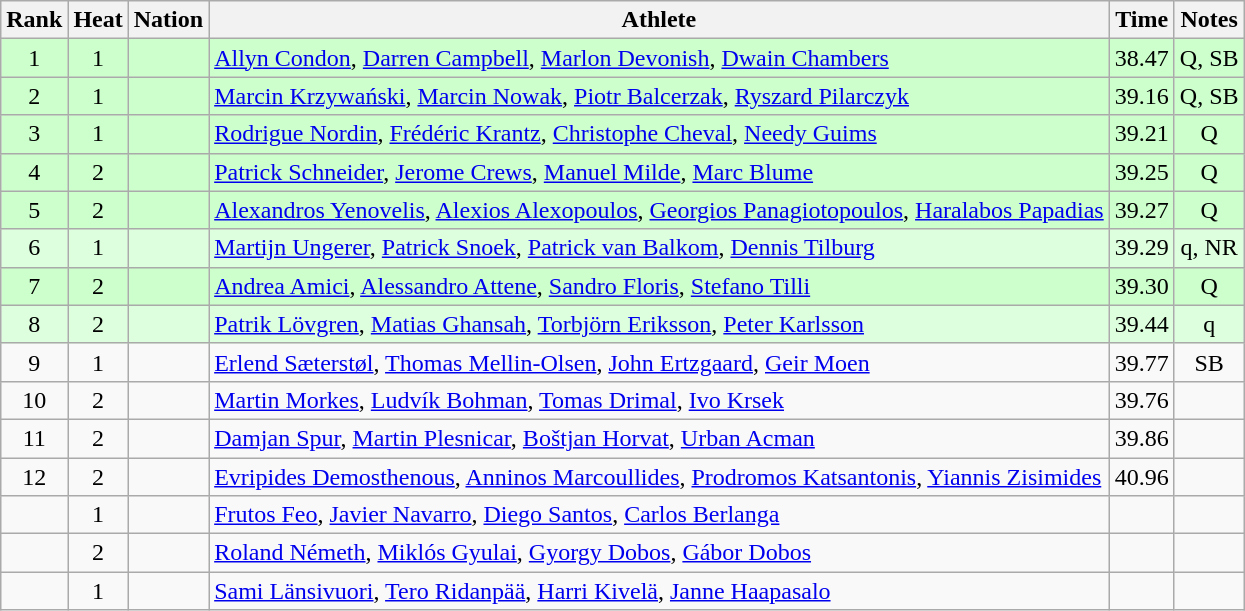<table class="wikitable sortable" style="text-align:center">
<tr>
<th>Rank</th>
<th>Heat</th>
<th>Nation</th>
<th>Athlete</th>
<th>Time</th>
<th>Notes</th>
</tr>
<tr bgcolor=ccffcc>
<td>1</td>
<td>1</td>
<td align=left></td>
<td align=left><a href='#'>Allyn Condon</a>, <a href='#'>Darren Campbell</a>, <a href='#'>Marlon Devonish</a>, <a href='#'>Dwain Chambers</a></td>
<td>38.47</td>
<td>Q, SB</td>
</tr>
<tr bgcolor=ccffcc>
<td>2</td>
<td>1</td>
<td align=left></td>
<td align=left><a href='#'>Marcin Krzywański</a>, <a href='#'>Marcin Nowak</a>, <a href='#'>Piotr Balcerzak</a>, <a href='#'>Ryszard Pilarczyk</a></td>
<td>39.16</td>
<td>Q, SB</td>
</tr>
<tr bgcolor=ccffcc>
<td>3</td>
<td>1</td>
<td align=left></td>
<td align=left><a href='#'>Rodrigue Nordin</a>, <a href='#'>Frédéric Krantz</a>, <a href='#'>Christophe Cheval</a>, <a href='#'>Needy Guims</a></td>
<td>39.21</td>
<td>Q</td>
</tr>
<tr bgcolor=ccffcc>
<td>4</td>
<td>2</td>
<td align=left></td>
<td align=left><a href='#'>Patrick Schneider</a>, <a href='#'>Jerome Crews</a>, <a href='#'>Manuel Milde</a>, <a href='#'>Marc Blume</a></td>
<td>39.25</td>
<td>Q</td>
</tr>
<tr bgcolor=ccffcc>
<td>5</td>
<td>2</td>
<td align=left></td>
<td align=left><a href='#'>Alexandros Yenovelis</a>, <a href='#'>Alexios Alexopoulos</a>, <a href='#'>Georgios Panagiotopoulos</a>, <a href='#'>Haralabos Papadias</a></td>
<td>39.27</td>
<td>Q</td>
</tr>
<tr bgcolor=ddffdd>
<td>6</td>
<td>1</td>
<td align=left></td>
<td align=left><a href='#'>Martijn Ungerer</a>, <a href='#'>Patrick Snoek</a>, <a href='#'>Patrick van Balkom</a>, <a href='#'>Dennis Tilburg</a></td>
<td>39.29</td>
<td>q, NR</td>
</tr>
<tr bgcolor=ccffcc>
<td>7</td>
<td>2</td>
<td align=left></td>
<td align=left><a href='#'>Andrea Amici</a>, <a href='#'>Alessandro Attene</a>, <a href='#'>Sandro Floris</a>, <a href='#'>Stefano Tilli</a></td>
<td>39.30</td>
<td>Q</td>
</tr>
<tr bgcolor=ddffdd>
<td>8</td>
<td>2</td>
<td align=left></td>
<td align=left><a href='#'>Patrik Lövgren</a>, <a href='#'>Matias Ghansah</a>, <a href='#'>Torbjörn Eriksson</a>, <a href='#'>Peter Karlsson</a></td>
<td>39.44</td>
<td>q</td>
</tr>
<tr>
<td>9</td>
<td>1</td>
<td align=left></td>
<td align=left><a href='#'>Erlend Sæterstøl</a>, <a href='#'>Thomas Mellin-Olsen</a>, <a href='#'>John Ertzgaard</a>, <a href='#'>Geir Moen</a></td>
<td>39.77</td>
<td>SB</td>
</tr>
<tr>
<td>10</td>
<td>2</td>
<td align=left></td>
<td align=left><a href='#'>Martin Morkes</a>, <a href='#'>Ludvík Bohman</a>, <a href='#'>Tomas Drimal</a>, <a href='#'>Ivo Krsek</a></td>
<td>39.76</td>
<td></td>
</tr>
<tr>
<td>11</td>
<td>2</td>
<td align=left></td>
<td align=left><a href='#'>Damjan Spur</a>, <a href='#'>Martin Plesnicar</a>, <a href='#'>Boštjan Horvat</a>, <a href='#'>Urban Acman</a></td>
<td>39.86</td>
<td></td>
</tr>
<tr>
<td>12</td>
<td>2</td>
<td align=left></td>
<td align=left><a href='#'>Evripides Demosthenous</a>, <a href='#'>Anninos Marcoullides</a>, <a href='#'>Prodromos Katsantonis</a>, <a href='#'>Yiannis Zisimides</a></td>
<td>40.96</td>
<td></td>
</tr>
<tr>
<td></td>
<td>1</td>
<td align=left></td>
<td align=left><a href='#'>Frutos Feo</a>, <a href='#'>Javier Navarro</a>, <a href='#'>Diego Santos</a>, <a href='#'>Carlos Berlanga</a></td>
<td></td>
<td></td>
</tr>
<tr>
<td></td>
<td>2</td>
<td align=left></td>
<td align=left><a href='#'>Roland Németh</a>, <a href='#'>Miklós Gyulai</a>, <a href='#'>Gyorgy Dobos</a>, <a href='#'>Gábor Dobos</a></td>
<td></td>
<td></td>
</tr>
<tr>
<td></td>
<td>1</td>
<td align=left></td>
<td align=left><a href='#'>Sami Länsivuori</a>, <a href='#'>Tero Ridanpää</a>, <a href='#'>Harri Kivelä</a>, <a href='#'>Janne Haapasalo</a></td>
<td></td>
<td></td>
</tr>
</table>
